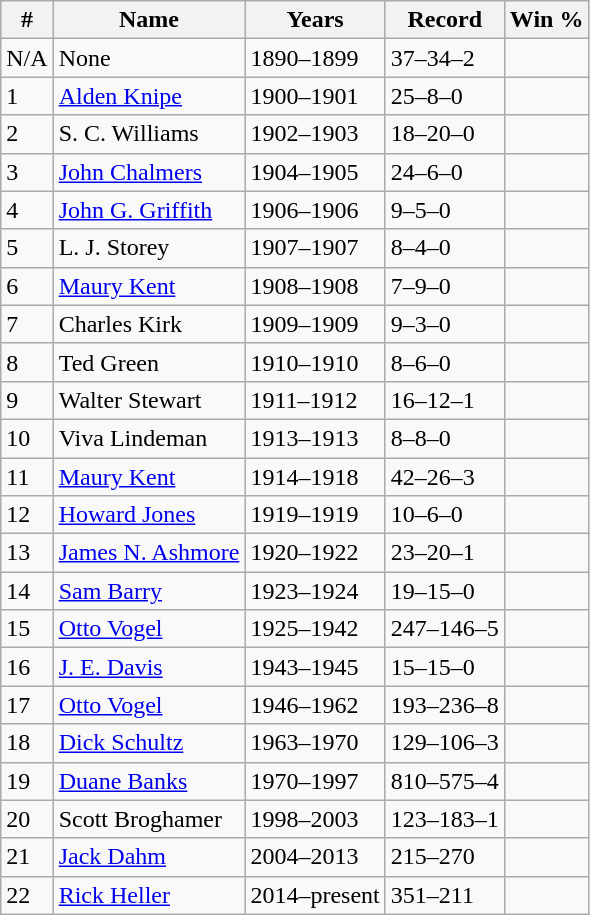<table class="wikitable">
<tr>
<th>#</th>
<th>Name</th>
<th>Years</th>
<th>Record</th>
<th>Win %</th>
</tr>
<tr>
<td>N/A</td>
<td>None</td>
<td>1890–1899</td>
<td>37–34–2</td>
<td></td>
</tr>
<tr>
<td>1</td>
<td><a href='#'>Alden Knipe</a></td>
<td>1900–1901</td>
<td>25–8–0</td>
<td></td>
</tr>
<tr>
<td>2</td>
<td>S. C. Williams</td>
<td>1902–1903</td>
<td>18–20–0</td>
<td></td>
</tr>
<tr>
<td>3</td>
<td><a href='#'>John Chalmers</a></td>
<td>1904–1905</td>
<td>24–6–0</td>
<td></td>
</tr>
<tr>
<td>4</td>
<td><a href='#'>John G. Griffith</a></td>
<td>1906–1906</td>
<td>9–5–0</td>
<td></td>
</tr>
<tr>
<td>5</td>
<td>L. J. Storey</td>
<td>1907–1907</td>
<td>8–4–0</td>
<td></td>
</tr>
<tr>
<td>6</td>
<td><a href='#'>Maury Kent</a></td>
<td>1908–1908</td>
<td>7–9–0</td>
<td></td>
</tr>
<tr>
<td>7</td>
<td>Charles Kirk</td>
<td>1909–1909</td>
<td>9–3–0</td>
<td></td>
</tr>
<tr>
<td>8</td>
<td>Ted Green</td>
<td>1910–1910</td>
<td>8–6–0</td>
<td></td>
</tr>
<tr>
<td>9</td>
<td>Walter Stewart</td>
<td>1911–1912</td>
<td>16–12–1</td>
<td></td>
</tr>
<tr>
<td>10</td>
<td>Viva Lindeman</td>
<td>1913–1913</td>
<td>8–8–0</td>
<td></td>
</tr>
<tr>
<td>11</td>
<td><a href='#'>Maury Kent</a></td>
<td>1914–1918</td>
<td>42–26–3</td>
<td></td>
</tr>
<tr>
<td>12</td>
<td><a href='#'>Howard Jones</a></td>
<td>1919–1919</td>
<td>10–6–0</td>
<td></td>
</tr>
<tr>
<td>13</td>
<td><a href='#'>James N. Ashmore</a></td>
<td>1920–1922</td>
<td>23–20–1</td>
<td></td>
</tr>
<tr>
<td>14</td>
<td><a href='#'>Sam Barry</a></td>
<td>1923–1924</td>
<td>19–15–0</td>
<td></td>
</tr>
<tr>
<td>15</td>
<td><a href='#'>Otto Vogel</a></td>
<td>1925–1942</td>
<td>247–146–5</td>
<td></td>
</tr>
<tr>
<td>16</td>
<td><a href='#'>J. E. Davis</a></td>
<td>1943–1945</td>
<td>15–15–0</td>
<td></td>
</tr>
<tr>
<td>17</td>
<td><a href='#'>Otto Vogel</a></td>
<td>1946–1962</td>
<td>193–236–8</td>
<td></td>
</tr>
<tr>
<td>18</td>
<td><a href='#'>Dick Schultz</a></td>
<td>1963–1970</td>
<td>129–106–3</td>
<td></td>
</tr>
<tr>
<td>19</td>
<td><a href='#'>Duane Banks</a></td>
<td>1970–1997</td>
<td>810–575–4</td>
<td></td>
</tr>
<tr>
<td>20</td>
<td>Scott Broghamer</td>
<td>1998–2003</td>
<td>123–183–1</td>
<td></td>
</tr>
<tr>
<td>21</td>
<td><a href='#'>Jack Dahm</a></td>
<td>2004–2013</td>
<td>215–270</td>
<td></td>
</tr>
<tr>
<td>22</td>
<td><a href='#'>Rick Heller</a></td>
<td>2014–present</td>
<td>351–211</td>
<td></td>
</tr>
</table>
